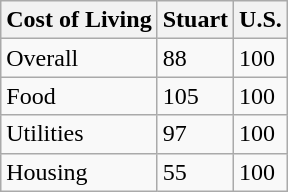<table class="wikitable">
<tr>
<th>Cost of Living</th>
<th>Stuart</th>
<th>U.S.</th>
</tr>
<tr>
<td>Overall</td>
<td>88</td>
<td>100</td>
</tr>
<tr>
<td>Food</td>
<td>105</td>
<td>100</td>
</tr>
<tr>
<td>Utilities</td>
<td>97</td>
<td>100</td>
</tr>
<tr>
<td>Housing</td>
<td>55</td>
<td>100</td>
</tr>
</table>
